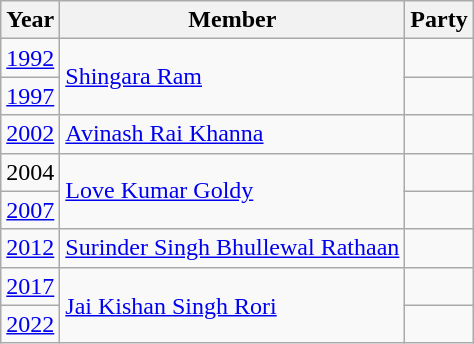<table class="wikitable sortable">
<tr>
<th>Year</th>
<th>Member</th>
<th colspan="2">Party</th>
</tr>
<tr>
<td><a href='#'>1992</a></td>
<td rowspan="2"><a href='#'>Shingara Ram</a></td>
<td></td>
</tr>
<tr>
<td><a href='#'>1997</a></td>
</tr>
<tr>
<td><a href='#'>2002</a></td>
<td><a href='#'>Avinash Rai Khanna</a></td>
<td></td>
</tr>
<tr>
<td>2004</td>
<td rowspan="2"><a href='#'>Love Kumar Goldy</a></td>
<td></td>
</tr>
<tr>
<td><a href='#'>2007</a></td>
</tr>
<tr>
<td><a href='#'>2012</a></td>
<td><a href='#'>Surinder Singh Bhullewal Rathaan</a></td>
<td></td>
</tr>
<tr>
<td><a href='#'>2017</a></td>
<td rowspan="2"><a href='#'>Jai Kishan Singh Rori</a></td>
<td></td>
</tr>
<tr>
<td><a href='#'>2022</a></td>
</tr>
</table>
